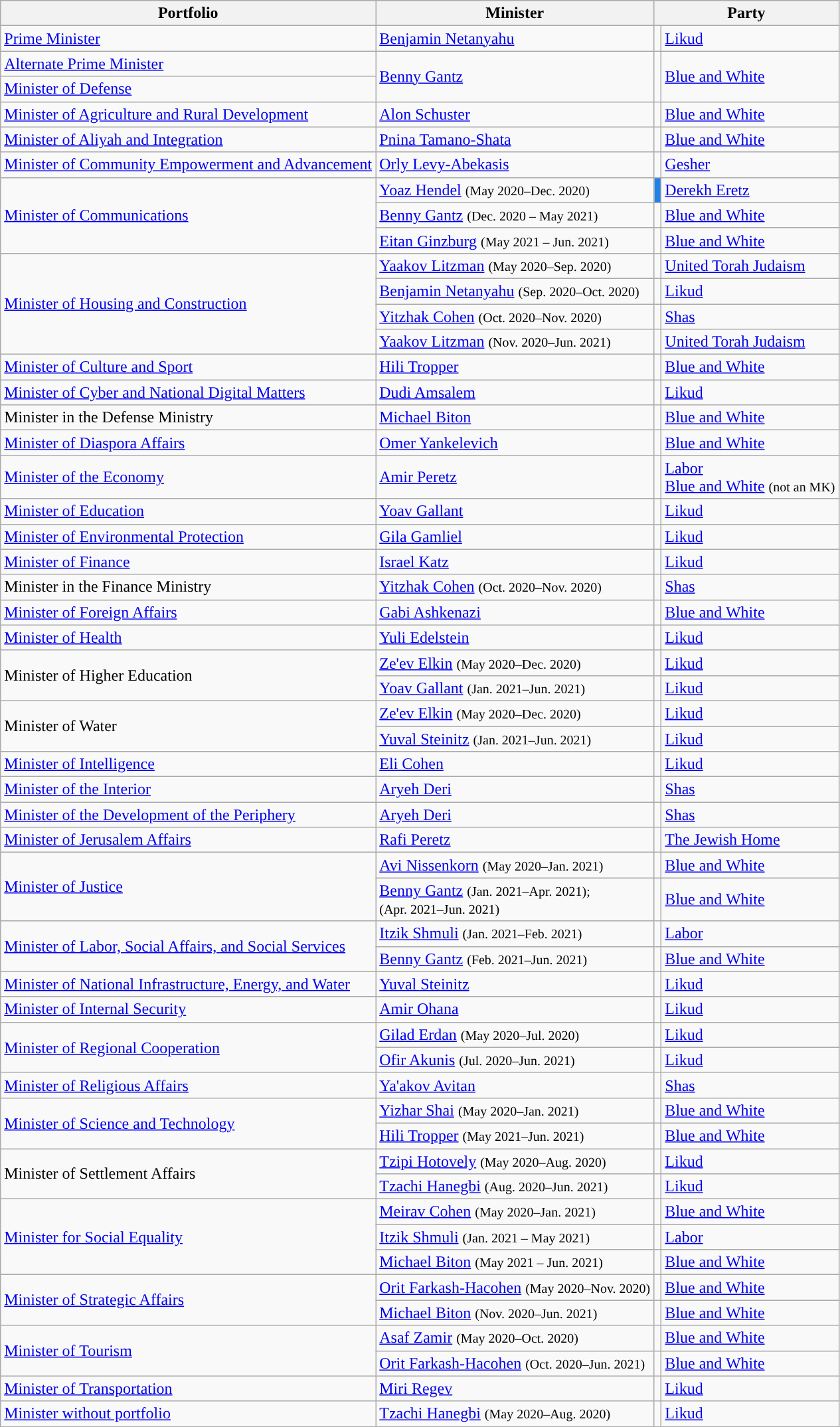<table class="wikitable sortable">
<tr>
<th>Portfolio</th>
<th>Minister</th>
<th colspan=2>Party</th>
</tr>
<tr>
<td><a href='#'>Prime Minister</a></td>
<td><a href='#'>Benjamin Netanyahu</a></td>
<td bgcolor=></td>
<td><a href='#'>Likud</a></td>
</tr>
<tr>
<td><a href='#'>Alternate Prime Minister</a></td>
<td rowspan=2><a href='#'>Benny Gantz</a></td>
<td rowspan=2 bgcolor=></td>
<td rowspan=2><a href='#'>Blue and White</a></td>
</tr>
<tr>
<td><a href='#'>Minister of Defense</a></td>
</tr>
<tr>
<td><a href='#'>Minister of Agriculture and Rural Development</a></td>
<td><a href='#'>Alon Schuster</a></td>
<td bgcolor=></td>
<td><a href='#'>Blue and White</a></td>
</tr>
<tr>
<td><a href='#'>Minister of Aliyah and Integration</a></td>
<td><a href='#'>Pnina Tamano-Shata</a></td>
<td bgcolor=></td>
<td><a href='#'>Blue and White</a></td>
</tr>
<tr>
<td><a href='#'>Minister of Community Empowerment and Advancement</a></td>
<td><a href='#'>Orly Levy-Abekasis</a></td>
<td bgcolor=></td>
<td><a href='#'>Gesher</a></td>
</tr>
<tr>
<td rowspan="3"><a href='#'>Minister of Communications</a></td>
<td><a href='#'>Yoaz Hendel</a> <small>(May 2020–Dec. 2020)</small></td>
<td style="background:#2181E5;"></td>
<td><a href='#'>Derekh Eretz</a></td>
</tr>
<tr>
<td><a href='#'>Benny Gantz</a> <small>(Dec. 2020 – May 2021)</small></td>
<td bgcolor=></td>
<td><a href='#'>Blue and White</a></td>
</tr>
<tr>
<td><a href='#'>Eitan Ginzburg</a> <small>(May 2021 – Jun. 2021)</small></td>
<td bgcolor=></td>
<td><a href='#'>Blue and White</a></td>
</tr>
<tr>
<td rowspan="4"><a href='#'>Minister of Housing and Construction</a></td>
<td><a href='#'>Yaakov Litzman</a> <small>(May 2020–Sep. 2020)</small></td>
<td bgcolor=></td>
<td><a href='#'>United Torah Judaism</a></td>
</tr>
<tr>
<td><a href='#'>Benjamin Netanyahu</a> <small>(Sep. 2020–Oct. 2020)</small></td>
<td bgcolor=></td>
<td><a href='#'>Likud</a></td>
</tr>
<tr>
<td><a href='#'>Yitzhak Cohen</a> <small>(Oct. 2020–Nov. 2020)</small></td>
<td bgcolor=></td>
<td><a href='#'>Shas</a></td>
</tr>
<tr>
<td><a href='#'>Yaakov Litzman</a> <small>(Nov. 2020–Jun. 2021)</small></td>
<td bgcolor=></td>
<td><a href='#'>United Torah Judaism</a></td>
</tr>
<tr>
<td><a href='#'>Minister of Culture and Sport</a></td>
<td><a href='#'>Hili Tropper</a></td>
<td bgcolor=></td>
<td><a href='#'>Blue and White</a></td>
</tr>
<tr>
<td><a href='#'>Minister of Cyber and National Digital Matters</a></td>
<td><a href='#'>Dudi Amsalem</a></td>
<td bgcolor=></td>
<td><a href='#'>Likud</a></td>
</tr>
<tr>
<td>Minister in the Defense Ministry</td>
<td><a href='#'>Michael Biton</a></td>
<td bgcolor=></td>
<td><a href='#'>Blue and White</a></td>
</tr>
<tr>
<td><a href='#'>Minister of Diaspora Affairs</a></td>
<td><a href='#'>Omer Yankelevich</a></td>
<td bgcolor=></td>
<td><a href='#'>Blue and White</a></td>
</tr>
<tr>
<td><a href='#'>Minister of the Economy</a></td>
<td><a href='#'>Amir Peretz</a></td>
<td bgcolor=></td>
<td><a href='#'>Labor</a><br><a href='#'>Blue and White</a> <small>(not an MK)</small></td>
</tr>
<tr>
<td><a href='#'>Minister of Education</a></td>
<td><a href='#'>Yoav Gallant</a></td>
<td bgcolor=></td>
<td><a href='#'>Likud</a></td>
</tr>
<tr>
<td><a href='#'>Minister of Environmental Protection</a></td>
<td><a href='#'>Gila Gamliel</a></td>
<td bgcolor=></td>
<td><a href='#'>Likud</a></td>
</tr>
<tr>
<td><a href='#'>Minister of Finance</a></td>
<td><a href='#'>Israel Katz</a></td>
<td bgcolor=></td>
<td><a href='#'>Likud</a></td>
</tr>
<tr>
<td>Minister in the Finance Ministry</td>
<td><a href='#'>Yitzhak Cohen</a> <small>(Oct. 2020–Nov. 2020)</small></td>
<td bgcolor=></td>
<td><a href='#'>Shas</a></td>
</tr>
<tr>
<td><a href='#'>Minister of Foreign Affairs</a></td>
<td><a href='#'>Gabi Ashkenazi</a></td>
<td bgcolor=></td>
<td><a href='#'>Blue and White</a></td>
</tr>
<tr>
<td><a href='#'>Minister of Health</a></td>
<td><a href='#'>Yuli Edelstein</a></td>
<td bgcolor=></td>
<td><a href='#'>Likud</a></td>
</tr>
<tr>
<td rowspan="2">Minister of Higher Education</td>
<td><a href='#'>Ze'ev Elkin</a> <small>(May 2020–Dec. 2020)</small></td>
<td bgcolor=></td>
<td><a href='#'>Likud</a></td>
</tr>
<tr>
<td><a href='#'>Yoav Gallant</a> <small>(Jan. 2021–Jun. 2021)</small></td>
<td bgcolor=></td>
<td><a href='#'>Likud</a></td>
</tr>
<tr>
<td rowspan="2">Minister of Water</td>
<td><a href='#'>Ze'ev Elkin</a> <small>(May 2020–Dec. 2020)</small></td>
<td bgcolor=></td>
<td><a href='#'>Likud</a></td>
</tr>
<tr>
<td><a href='#'>Yuval Steinitz</a> <small>(Jan. 2021–Jun. 2021)</small></td>
<td bgcolor=></td>
<td><a href='#'>Likud</a></td>
</tr>
<tr>
<td><a href='#'>Minister of Intelligence</a></td>
<td><a href='#'>Eli Cohen</a></td>
<td bgcolor=></td>
<td><a href='#'>Likud</a></td>
</tr>
<tr>
<td><a href='#'>Minister of the Interior</a></td>
<td><a href='#'>Aryeh Deri</a></td>
<td bgcolor=></td>
<td><a href='#'>Shas</a></td>
</tr>
<tr>
<td><a href='#'>Minister of the Development of the Periphery</a></td>
<td><a href='#'>Aryeh Deri</a></td>
<td bgcolor=></td>
<td><a href='#'>Shas</a></td>
</tr>
<tr>
<td><a href='#'>Minister of Jerusalem Affairs</a></td>
<td><a href='#'>Rafi Peretz</a></td>
<td bgcolor=></td>
<td><a href='#'>The Jewish Home</a></td>
</tr>
<tr>
<td rowspan="2"><a href='#'>Minister of Justice</a></td>
<td><a href='#'>Avi Nissenkorn</a> <small>(May 2020–Jan. 2021)</small></td>
<td bgcolor=></td>
<td><a href='#'>Blue and White</a></td>
</tr>
<tr>
<td><a href='#'>Benny Gantz</a> <small>(Jan. 2021–Apr. 2021);<br>(Apr. 2021–Jun. 2021)</small></td>
<td bgcolor=></td>
<td><a href='#'>Blue and White</a></td>
</tr>
<tr>
<td rowspan="2"><a href='#'>Minister of Labor, Social Affairs, and Social Services</a></td>
<td><a href='#'>Itzik Shmuli</a> <small>(Jan. 2021–Feb. 2021)</small></td>
<td bgcolor=></td>
<td><a href='#'>Labor</a></td>
</tr>
<tr>
<td><a href='#'>Benny Gantz</a> <small>(Feb. 2021–Jun. 2021)</small></td>
<td bgcolor=></td>
<td><a href='#'>Blue and White</a></td>
</tr>
<tr>
<td><a href='#'>Minister of National Infrastructure, Energy, and Water</a></td>
<td><a href='#'>Yuval Steinitz</a></td>
<td bgcolor=></td>
<td><a href='#'>Likud</a></td>
</tr>
<tr>
<td><a href='#'>Minister of Internal Security</a></td>
<td><a href='#'>Amir Ohana</a></td>
<td bgcolor=></td>
<td><a href='#'>Likud</a></td>
</tr>
<tr>
<td rowspan="2"><a href='#'>Minister of Regional Cooperation</a></td>
<td><a href='#'>Gilad Erdan</a> <small>(May 2020–Jul. 2020)</small></td>
<td></td>
<td><a href='#'>Likud</a></td>
</tr>
<tr>
<td><a href='#'>Ofir Akunis</a> <small>(Jul. 2020–Jun. 2021)</small></td>
<td></td>
<td><a href='#'>Likud</a></td>
</tr>
<tr>
<td><a href='#'>Minister of Religious Affairs</a></td>
<td><a href='#'>Ya'akov Avitan</a></td>
<td bgcolor=></td>
<td><a href='#'>Shas</a></td>
</tr>
<tr>
<td rowspan="2"><a href='#'>Minister of Science and Technology</a></td>
<td><a href='#'>Yizhar Shai</a> <small>(May 2020–Jan. 2021)</small></td>
<td bgcolor=></td>
<td><a href='#'>Blue and White</a></td>
</tr>
<tr>
<td><a href='#'>Hili Tropper</a> <small>(May 2021–Jun. 2021)</small></td>
<td bgcolor=></td>
<td><a href='#'>Blue and White</a></td>
</tr>
<tr>
<td rowspan="2">Minister of Settlement Affairs</td>
<td><a href='#'>Tzipi Hotovely</a> <small>(May 2020–Aug. 2020)</small></td>
<td bgcolor=></td>
<td><a href='#'>Likud</a></td>
</tr>
<tr>
<td><a href='#'>Tzachi Hanegbi</a> <small>(Aug. 2020–Jun. 2021)</small></td>
<td bgcolor=></td>
<td><a href='#'>Likud</a></td>
</tr>
<tr>
<td rowspan="3"><a href='#'>Minister for Social Equality</a></td>
<td><a href='#'>Meirav Cohen</a> <small>(May 2020–Jan. 2021)</small></td>
<td bgcolor=></td>
<td><a href='#'>Blue and White</a></td>
</tr>
<tr>
<td><a href='#'>Itzik Shmuli</a> <small>(Jan. 2021 – May 2021)</small></td>
<td bgcolor=></td>
<td><a href='#'>Labor</a></td>
</tr>
<tr>
<td><a href='#'>Michael Biton</a> <small>(May 2021 – Jun. 2021)</small></td>
<td bgcolor=></td>
<td><a href='#'>Blue and White</a></td>
</tr>
<tr>
<td rowspan="2"><a href='#'>Minister of Strategic Affairs</a></td>
<td><a href='#'>Orit Farkash-Hacohen</a> <small>(May 2020–Nov. 2020)</small></td>
<td></td>
<td><a href='#'>Blue and White</a></td>
</tr>
<tr>
<td><a href='#'>Michael Biton</a> <small>(Nov. 2020–Jun. 2021)</small></td>
<td bgcolor=></td>
<td><a href='#'>Blue and White</a></td>
</tr>
<tr>
<td rowspan="2"><a href='#'>Minister of Tourism</a></td>
<td><a href='#'>Asaf Zamir</a> <small>(May 2020–Oct. 2020)</small></td>
<td bgcolor=></td>
<td><a href='#'>Blue and White</a></td>
</tr>
<tr>
<td><a href='#'>Orit Farkash-Hacohen</a> <small>(Oct. 2020–Jun. 2021)</small></td>
<td bgcolor=></td>
<td><a href='#'>Blue and White</a></td>
</tr>
<tr>
<td><a href='#'>Minister of Transportation</a></td>
<td><a href='#'>Miri Regev</a></td>
<td bgcolor=></td>
<td><a href='#'>Likud</a></td>
</tr>
<tr>
<td><a href='#'>Minister without portfolio</a></td>
<td><a href='#'>Tzachi Hanegbi</a> <small>(May 2020–Aug. 2020)</small></td>
<td bgcolor=></td>
<td><a href='#'>Likud</a></td>
</tr>
</table>
